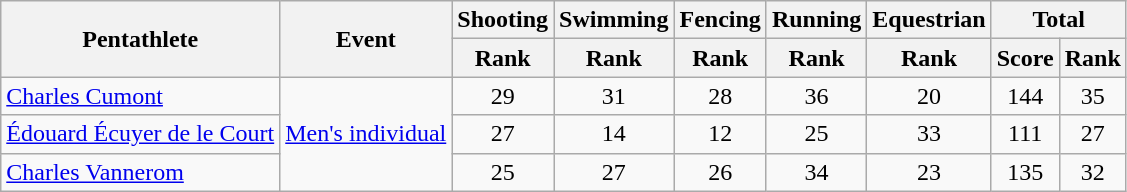<table class=wikitable style="text-align:center">
<tr>
<th rowspan=2>Pentathlete</th>
<th rowspan=2>Event</th>
<th>Shooting</th>
<th>Swimming</th>
<th>Fencing</th>
<th>Running</th>
<th>Equestrian</th>
<th colspan=2>Total</th>
</tr>
<tr>
<th>Rank</th>
<th>Rank</th>
<th>Rank</th>
<th>Rank</th>
<th>Rank</th>
<th>Score</th>
<th>Rank</th>
</tr>
<tr>
<td align=left><a href='#'>Charles Cumont</a></td>
<td align=left rowspan=3><a href='#'>Men's individual</a></td>
<td>29</td>
<td>31</td>
<td>28</td>
<td>36</td>
<td>20</td>
<td>144</td>
<td>35</td>
</tr>
<tr>
<td align=left><a href='#'>Édouard Écuyer de le Court</a></td>
<td>27</td>
<td>14</td>
<td>12</td>
<td>25</td>
<td>33</td>
<td>111</td>
<td>27</td>
</tr>
<tr>
<td align=left><a href='#'>Charles Vannerom</a></td>
<td>25</td>
<td>27</td>
<td>26</td>
<td>34</td>
<td>23</td>
<td>135</td>
<td>32</td>
</tr>
</table>
